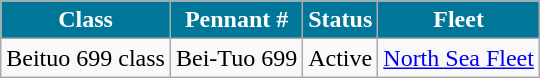<table class="wikitable">
<tr>
<th style="background:#079;color:#fff;">Class</th>
<th style="background:#079;color:#fff;">Pennant #</th>
<th style="background:#079;color:#fff;">Status</th>
<th style="background:#079;color:#fff;">Fleet</th>
</tr>
<tr>
<td>Beituo 699 class</td>
<td>Bei-Tuo 699</td>
<td>Active</td>
<td><a href='#'>North Sea Fleet</a></td>
</tr>
</table>
